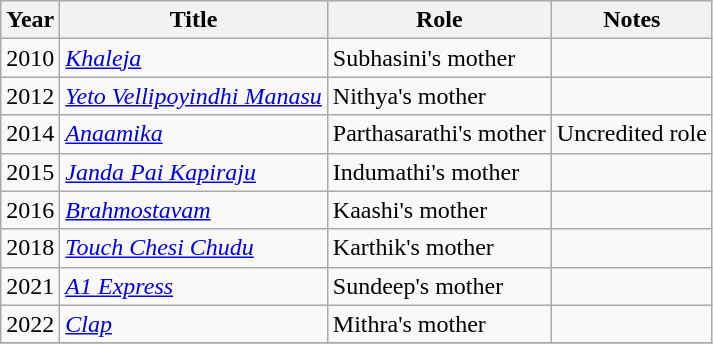<table class="wikitable sortable">
<tr>
<th>Year</th>
<th>Title</th>
<th>Role</th>
<th>Notes</th>
</tr>
<tr>
<td>2010</td>
<td><em><a href='#'>Khaleja</a></em></td>
<td>Subhasini's mother</td>
<td></td>
</tr>
<tr>
<td>2012</td>
<td><em><a href='#'>Yeto Vellipoyindhi Manasu</a></em></td>
<td>Nithya's mother</td>
<td></td>
</tr>
<tr>
<td>2014</td>
<td><em><a href='#'>Anaamika</a></em></td>
<td>Parthasarathi's mother</td>
<td>Uncredited role</td>
</tr>
<tr>
<td>2015</td>
<td><em><a href='#'>Janda Pai Kapiraju</a></em></td>
<td>Indumathi's mother</td>
<td></td>
</tr>
<tr>
<td>2016</td>
<td><em><a href='#'>Brahmostavam</a></em></td>
<td>Kaashi's mother</td>
<td></td>
</tr>
<tr>
<td>2018</td>
<td><em><a href='#'>Touch Chesi Chudu</a></em></td>
<td>Karthik's mother</td>
<td></td>
</tr>
<tr>
<td>2021</td>
<td><em><a href='#'>A1 Express</a></em></td>
<td>Sundeep's mother</td>
<td></td>
</tr>
<tr>
<td>2022</td>
<td><em><a href='#'>Clap</a></em></td>
<td>Mithra's mother</td>
<td></td>
</tr>
<tr>
</tr>
</table>
